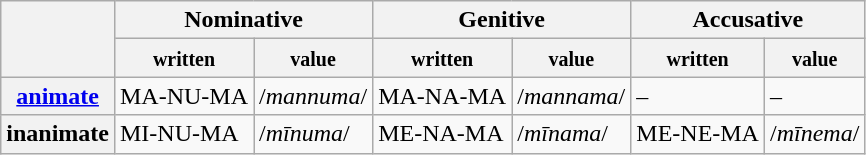<table class="wikitable">
<tr>
<th rowspan="2"></th>
<th colspan="2">Nominative</th>
<th colspan="2">Genitive</th>
<th colspan="2">Accusative</th>
</tr>
<tr>
<th><small>written</small></th>
<th><small>value</small></th>
<th><small>written</small></th>
<th><small>value</small></th>
<th><small>written</small></th>
<th><small>value</small></th>
</tr>
<tr>
<th><a href='#'>animate</a></th>
<td>MA-NU-MA</td>
<td>/<em>mannuma</em>/</td>
<td>MA-NA-MA</td>
<td>/<em>mannama</em>/</td>
<td>–</td>
<td>–</td>
</tr>
<tr>
<th>inanimate</th>
<td>MI-NU-MA</td>
<td>/<em>mīnuma</em>/</td>
<td>ME-NA-MA</td>
<td>/<em>mīnama</em>/</td>
<td>ME-NE-MA</td>
<td>/<em>mīnema</em>/</td>
</tr>
</table>
